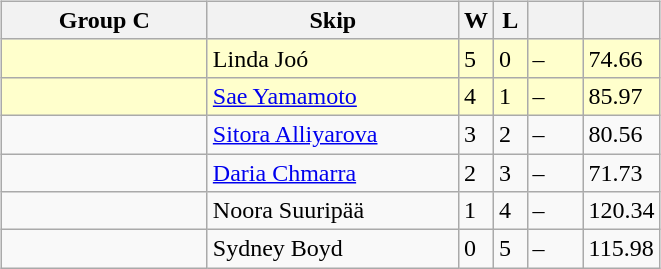<table table>
<tr>
<td valign=top width=10%><br><table class="wikitable">
<tr>
<th width=130>Group C</th>
<th width=160>Skip</th>
<th width=15>W</th>
<th width=15>L</th>
<th width=30></th>
<th width=15></th>
</tr>
<tr bgcolor=#ffffcc>
<td></td>
<td>Linda Joó</td>
<td>5</td>
<td>0</td>
<td>–</td>
<td>74.66</td>
</tr>
<tr bgcolor=#ffffcc>
<td></td>
<td><a href='#'>Sae Yamamoto</a></td>
<td>4</td>
<td>1</td>
<td>–</td>
<td>85.97</td>
</tr>
<tr>
<td></td>
<td><a href='#'>Sitora Alliyarova</a></td>
<td>3</td>
<td>2</td>
<td>–</td>
<td>80.56</td>
</tr>
<tr>
<td></td>
<td><a href='#'>Daria Chmarra</a></td>
<td>2</td>
<td>3</td>
<td>–</td>
<td>71.73</td>
</tr>
<tr>
<td></td>
<td>Noora Suuripää</td>
<td>1</td>
<td>4</td>
<td>–</td>
<td>120.34</td>
</tr>
<tr>
<td></td>
<td>Sydney Boyd</td>
<td>0</td>
<td>5</td>
<td>–</td>
<td>115.98</td>
</tr>
</table>
</td>
</tr>
</table>
